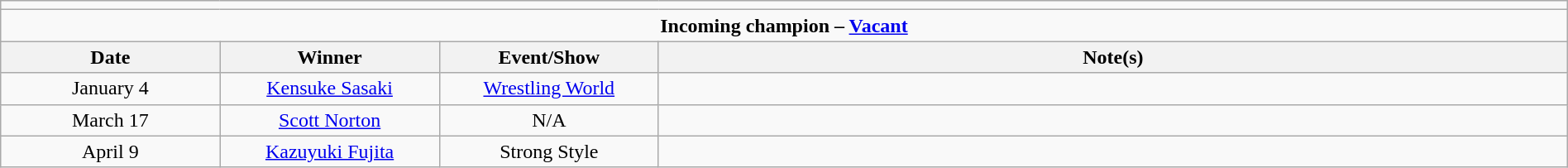<table class="wikitable" style="text-align:center; width:100%;">
<tr>
<td colspan="5"></td>
</tr>
<tr>
<td colspan="5"><strong>Incoming champion – <a href='#'>Vacant</a></strong></td>
</tr>
<tr>
<th width=14%>Date</th>
<th width=14%>Winner</th>
<th width=14%>Event/Show</th>
<th width=58%>Note(s)</th>
</tr>
<tr>
<td>January 4</td>
<td><a href='#'>Kensuke Sasaki</a></td>
<td><a href='#'>Wrestling World</a></td>
<td></td>
</tr>
<tr>
<td>March 17</td>
<td><a href='#'>Scott Norton</a></td>
<td>N/A</td>
<td></td>
</tr>
<tr>
<td>April 9</td>
<td><a href='#'>Kazuyuki Fujita</a></td>
<td>Strong Style</td>
<td></td>
</tr>
</table>
